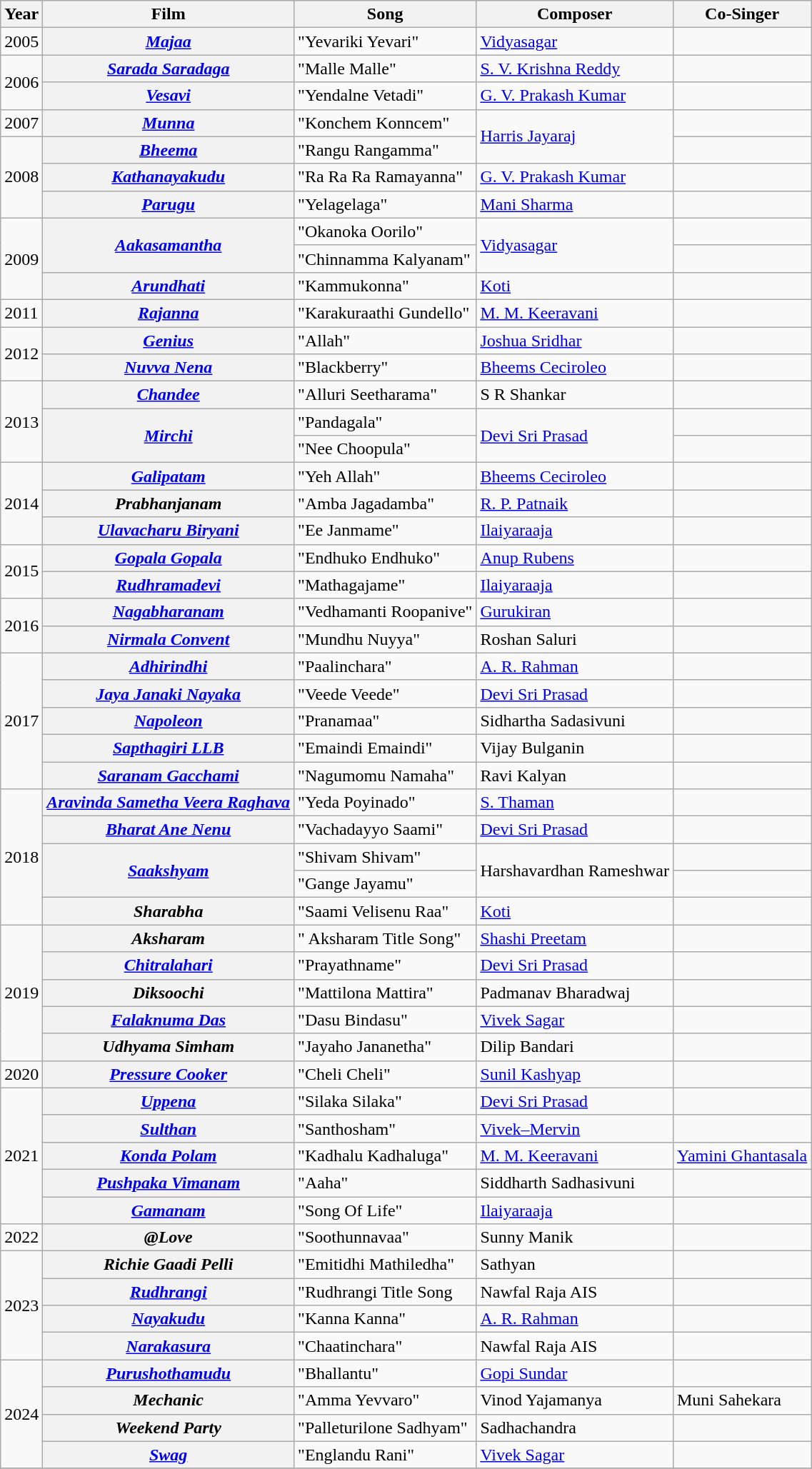<table class="wikitable sortable">
<tr>
<th>Year</th>
<th>Film</th>
<th>Song</th>
<th>Composer</th>
<th>Co-Singer</th>
</tr>
<tr>
<td>2005</td>
<th><em><a href='#'>Majaa</a></em></th>
<td>"Yevariki Yevari"</td>
<td><a href='#'>Vidyasagar</a></td>
<td></td>
</tr>
<tr>
<td rowspan="2">2006</td>
<th><em><a href='#'>Sarada Saradaga</a></em></th>
<td>"Malle Malle"</td>
<td><a href='#'>S. V. Krishna Reddy</a></td>
<td></td>
</tr>
<tr>
<th><em><a href='#'>Vesavi</a></em></th>
<td>"Yendalne Vetadi"</td>
<td><a href='#'>G. V. Prakash Kumar</a></td>
<td></td>
</tr>
<tr>
<td>2007</td>
<th><a href='#'><em>Munna</em></a></th>
<td>"Konchem Konncem"</td>
<td rowspan="2"><a href='#'>Harris Jayaraj</a></td>
<td></td>
</tr>
<tr>
<td rowspan="3">2008</td>
<th><a href='#'><em>Bheema</em></a></th>
<td>"Rangu Rangamma"</td>
<td></td>
</tr>
<tr>
<th><a href='#'><em>Kathanayakudu</em></a></th>
<td>"Ra Ra Ra Ramayanna"</td>
<td><a href='#'>G. V. Prakash Kumar</a></td>
<td></td>
</tr>
<tr>
<th><em><a href='#'>Parugu</a></em></th>
<td>"Yelagelaga"</td>
<td><a href='#'>Mani Sharma</a></td>
<td></td>
</tr>
<tr>
<td rowspan="3">2009</td>
<th rowspan="2"><a href='#'><em>Aakasamantha</em></a></th>
<td>"Okanoka Oorilo"</td>
<td rowspan="2"><a href='#'>Vidyasagar</a></td>
<td></td>
</tr>
<tr>
<td>"Chinnamma Kalyanam"</td>
<td></td>
</tr>
<tr>
<th><a href='#'><em>Arundhati</em></a></th>
<td>"Kammukonna"</td>
<td><a href='#'>Koti</a></td>
<td></td>
</tr>
<tr>
<td>2011</td>
<th><em><a href='#'>Rajanna</a></em></th>
<td>"Karakuraathi Gundello"</td>
<td><a href='#'>M. M. Keeravani</a></td>
<td></td>
</tr>
<tr>
<td rowspan="2">2012</td>
<th><em><a href='#'>Genius</a></em></th>
<td>"Allah"</td>
<td><a href='#'>Joshua Sridhar</a></td>
<td></td>
</tr>
<tr>
<th><em><a href='#'>Nuvva Nena</a></em></th>
<td>"Blackberry"</td>
<td><a href='#'>Bheems Ceciroleo</a></td>
<td></td>
</tr>
<tr>
<td rowspan="3">2013</td>
<th><em><a href='#'>Chandee</a></em></th>
<td>"Alluri Seetharama"</td>
<td>S R Shankar</td>
<td></td>
</tr>
<tr>
<th rowspan="2"><em><a href='#'>Mirchi</a></em></th>
<td>"Pandagala"</td>
<td rowspan="2"><a href='#'>Devi Sri Prasad</a></td>
<td></td>
</tr>
<tr>
<td>"Nee Choopula"</td>
<td></td>
</tr>
<tr>
<td rowspan="3">2014</td>
<th><em><a href='#'>Galipatam</a></em></th>
<td>"Yeh Allah"</td>
<td><a href='#'>Bheems Ceciroleo</a></td>
<td></td>
</tr>
<tr>
<th><em>Prabhanjanam</em></th>
<td>"Amba Jagadamba"</td>
<td><a href='#'>R. P. Patnaik</a></td>
<td></td>
</tr>
<tr>
<th><em><a href='#'>Ulavacharu Biryani</a></em></th>
<td>"Ee Janmame"</td>
<td><a href='#'>Ilaiyaraaja</a></td>
<td></td>
</tr>
<tr>
<td rowspan="2">2015</td>
<th><a href='#'><em>Gopala Gopala</em></a></th>
<td>"Endhuko Endhuko"</td>
<td><a href='#'>Anup Rubens</a></td>
<td></td>
</tr>
<tr>
<th><a href='#'><em>Rudhramadevi</em></a></th>
<td>"Mathagajame"</td>
<td><a href='#'>Ilaiyaraaja</a></td>
<td></td>
</tr>
<tr>
<td rowspan="2">2016</td>
<th><a href='#'><em>Nagabharanam</em></a></th>
<td>"Vedhamanti Roopanive"</td>
<td><a href='#'>Gurukiran</a></td>
<td></td>
</tr>
<tr>
<th><em><a href='#'>Nirmala Convent</a></em></th>
<td>"Mundhu Nuyya"</td>
<td>Roshan Saluri</td>
<td></td>
</tr>
<tr>
<td rowspan="5">2017</td>
<th><a href='#'><em>Adhirindhi</em></a></th>
<td>"Paalinchara"</td>
<td><a href='#'>A. R. Rahman</a></td>
<td></td>
</tr>
<tr>
<th><em><a href='#'>Jaya Janaki Nayaka</a></em></th>
<td>"Veede Veede"</td>
<td><a href='#'>Devi Sri Prasad</a></td>
<td></td>
</tr>
<tr>
<th><em><a href='#'>Napoleon</a></em></th>
<td>"Pranamaa"</td>
<td>Sidhartha Sadasivuni</td>
<td></td>
</tr>
<tr>
<th><em><a href='#'>Sapthagiri LLB</a></em></th>
<td>"Emaindi Emaindi"</td>
<td>Vijay Bulganin</td>
<td></td>
</tr>
<tr>
<th><em><a href='#'>Saranam Gacchami</a></em></th>
<td>"Nagumomu Namaha"</td>
<td>Ravi Kalyan</td>
<td></td>
</tr>
<tr>
<td rowspan="5">2018</td>
<th><em><a href='#'>Aravinda Sametha Veera Raghava</a></em></th>
<td>"Yeda Poyinado"</td>
<td><a href='#'>S. Thaman</a></td>
<td></td>
</tr>
<tr>
<th><em><a href='#'>Bharat Ane Nenu</a></em></th>
<td>"Vachadayyo Saami"</td>
<td><a href='#'>Devi Sri Prasad</a></td>
<td></td>
</tr>
<tr>
<th rowspan="2"><em><a href='#'>Saakshyam</a></em></th>
<td>"Shivam Shivam"</td>
<td rowspan="2">Harshavardhan Rameshwar</td>
<td></td>
</tr>
<tr>
<td>"Gange Jayamu"</td>
<td></td>
</tr>
<tr>
<th><em>Sharabha</em></th>
<td>"Saami Velisenu Raa"</td>
<td><a href='#'>Koti</a></td>
<td></td>
</tr>
<tr>
<td rowspan="5">2019</td>
<th><em>Aksharam</em></th>
<td>" Aksharam Title Song"</td>
<td><a href='#'>Shashi Preetam</a></td>
<td></td>
</tr>
<tr>
<th><a href='#'><em>Chitralahari</em></a></th>
<td>"Prayathname"</td>
<td><a href='#'>Devi Sri Prasad</a></td>
<td></td>
</tr>
<tr>
<th><em>Diksoochi</em></th>
<td>"Mattilona Mattira"</td>
<td>Padmanav Bharadwaj</td>
<td></td>
</tr>
<tr>
<th><em><a href='#'>Falaknuma Das</a></em></th>
<td>"Dasu Bindasu"</td>
<td><a href='#'>Vivek Sagar</a></td>
<td></td>
</tr>
<tr>
<th><em>Udhyama Simham</em></th>
<td>"Jayaho Jananetha"</td>
<td>Dilip Bandari</td>
<td></td>
</tr>
<tr>
<td>2020</td>
<th><a href='#'><em>Pressure Cooker</em></a></th>
<td>"Cheli Cheli"</td>
<td><a href='#'>Sunil Kashyap</a></td>
<td></td>
</tr>
<tr>
<td rowspan="5">2021</td>
<th><em><a href='#'>Uppena</a></em></th>
<td>"Silaka Silaka"</td>
<td><a href='#'>Devi Sri Prasad</a></td>
<td></td>
</tr>
<tr>
<th><a href='#'><em>Sulthan</em></a></th>
<td>"Santhosham"</td>
<td><a href='#'>Vivek–Mervin</a></td>
<td></td>
</tr>
<tr>
<th><em><a href='#'>Konda Polam</a></em></th>
<td>"Kadhalu Kadhaluga"</td>
<td><a href='#'>M. M. Keeravani</a></td>
<td><a href='#'>Yamini Ghantasala</a></td>
</tr>
<tr>
<th><em><a href='#'>Pushpaka Vimanam</a></em></th>
<td>"Aaha"</td>
<td>Siddharth Sadhasivuni</td>
<td></td>
</tr>
<tr>
<th><em><a href='#'>Gamanam</a></em></th>
<td>"Song Of Life"</td>
<td><a href='#'>Ilaiyaraaja</a></td>
<td></td>
</tr>
<tr>
<td>2022</td>
<th><em>@Love</em></th>
<td>"Soothunnavaa"</td>
<td>Sunny Manik</td>
<td></td>
</tr>
<tr>
<td rowspan="4">2023</td>
<th><em>Richie Gaadi Pelli</em></th>
<td>"Emitidhi Mathiledha"</td>
<td>Sathyan</td>
<td></td>
</tr>
<tr>
<th><em><a href='#'>Rudhrangi</a></em></th>
<td>"Rudhrangi Title Song</td>
<td>Nawfal Raja AIS</td>
<td></td>
</tr>
<tr>
<th><em><a href='#'>Nayakudu</a></em></th>
<td>"Kanna Kanna"</td>
<td><a href='#'>A. R. Rahman</a></td>
<td></td>
</tr>
<tr>
<th><a href='#'><em>Narakasura</em></a></th>
<td>"Chaatinchara"</td>
<td>Nawfal Raja AIS</td>
<td></td>
</tr>
<tr>
<td rowspan="4">2024</td>
<th><em><a href='#'>Purushothamudu</a></em></th>
<td>"Bhallantu"</td>
<td><a href='#'>Gopi Sundar</a></td>
<td></td>
</tr>
<tr>
<th><em>Mechanic</em></th>
<td>"Amma Yevvaro"</td>
<td>Vinod Yajamanya</td>
<td>Muni Sahekara</td>
</tr>
<tr>
<th><em>Weekend Party</em></th>
<td>"Palleturilone Sadhyam"</td>
<td>Sadhachandra</td>
<td></td>
</tr>
<tr>
<th><a href='#'><em>Swag</em></a></th>
<td>"Englandu Rani"</td>
<td><a href='#'>Vivek Sagar</a></td>
<td></td>
</tr>
<tr>
</tr>
</table>
